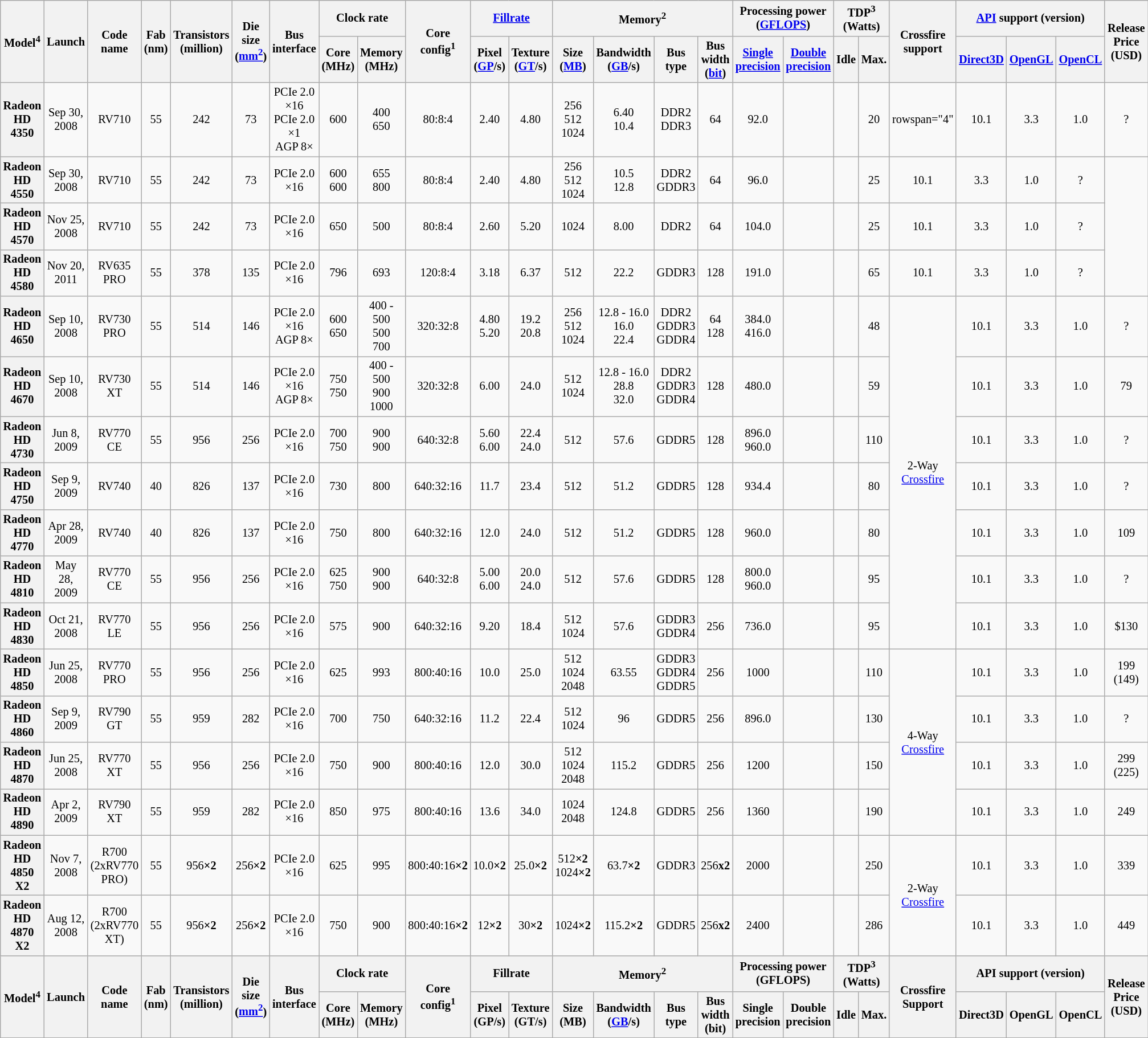<table class="wikitable" style="font-size:85%; text-align:center;">
<tr>
<th rowspan="2">Model<sup>4</sup></th>
<th rowspan="2">Launch</th>
<th rowspan="2">Code name</th>
<th rowspan="2">Fab (nm)</th>
<th rowspan="2">Transistors (million)</th>
<th rowspan="2">Die size (<a href='#'>mm<sup>2</sup></a>)</th>
<th rowspan="2">Bus interface</th>
<th colspan="2">Clock rate</th>
<th rowspan="2">Core config<sup>1</sup></th>
<th colspan="2"><a href='#'>Fillrate</a></th>
<th colspan="4">Memory<sup>2</sup></th>
<th colspan="2">Processing power<br>(<a href='#'>GFLOPS</a>)</th>
<th colspan="2">TDP<sup>3</sup> (Watts)</th>
<th rowspan="2">Crossfire support</th>
<th colspan="3"><a href='#'>API</a> support (version)</th>
<th rowspan="2">Release Price (USD)</th>
</tr>
<tr>
<th>Core (MHz)</th>
<th>Memory (MHz)</th>
<th>Pixel (<a href='#'>GP</a>/s)</th>
<th>Texture (<a href='#'>GT</a>/s)</th>
<th>Size (<a href='#'>MB</a>)</th>
<th>Bandwidth (<a href='#'>GB</a>/s)</th>
<th>Bus type</th>
<th>Bus width (<a href='#'>bit</a>)</th>
<th><a href='#'>Single precision</a></th>
<th><a href='#'>Double precision</a></th>
<th>Idle</th>
<th>Max.</th>
<th><a href='#'>Direct3D</a></th>
<th><a href='#'>OpenGL</a></th>
<th><a href='#'>OpenCL</a></th>
</tr>
<tr>
<th>Radeon HD 4350</th>
<td>Sep 30, 2008</td>
<td>RV710</td>
<td>55</td>
<td>242</td>
<td>73</td>
<td>PCIe 2.0 ×16<br>PCIe 2.0 ×1<br>AGP 8×</td>
<td>600</td>
<td>400<br>650</td>
<td>80:8:4</td>
<td>2.40</td>
<td>4.80</td>
<td>256<br>512<br>1024</td>
<td>6.40<br>10.4</td>
<td>DDR2<br>DDR3</td>
<td>64</td>
<td>92.0</td>
<td></td>
<td></td>
<td>20</td>
<td>rowspan="4" </td>
<td>10.1</td>
<td>3.3</td>
<td>1.0</td>
<td>?</td>
</tr>
<tr>
<th>Radeon HD 4550</th>
<td>Sep 30, 2008</td>
<td>RV710</td>
<td>55</td>
<td>242</td>
<td>73</td>
<td>PCIe 2.0 ×16</td>
<td>600<br>600</td>
<td>655<br>800</td>
<td>80:8:4</td>
<td>2.40</td>
<td>4.80</td>
<td>256<br>512<br>1024</td>
<td>10.5<br>12.8</td>
<td>DDR2<br>GDDR3</td>
<td>64</td>
<td>96.0</td>
<td></td>
<td></td>
<td>25</td>
<td>10.1</td>
<td>3.3</td>
<td>1.0</td>
<td>?</td>
</tr>
<tr>
<th>Radeon HD 4570</th>
<td>Nov 25, 2008</td>
<td>RV710</td>
<td>55</td>
<td>242</td>
<td>73</td>
<td>PCIe 2.0 ×16</td>
<td>650</td>
<td>500</td>
<td>80:8:4</td>
<td>2.60</td>
<td>5.20</td>
<td>1024</td>
<td>8.00</td>
<td>DDR2</td>
<td>64</td>
<td>104.0</td>
<td></td>
<td></td>
<td>25</td>
<td>10.1</td>
<td>3.3</td>
<td>1.0</td>
<td>?</td>
</tr>
<tr>
<th>Radeon HD 4580</th>
<td>Nov 20, 2011</td>
<td>RV635 PRO</td>
<td>55</td>
<td>378</td>
<td>135</td>
<td>PCIe 2.0 ×16</td>
<td>796</td>
<td>693</td>
<td>120:8:4</td>
<td>3.18</td>
<td>6.37</td>
<td>512</td>
<td>22.2</td>
<td>GDDR3</td>
<td>128</td>
<td>191.0</td>
<td></td>
<td></td>
<td>65</td>
<td>10.1</td>
<td>3.3</td>
<td>1.0</td>
<td>?</td>
</tr>
<tr>
<th>Radeon HD 4650</th>
<td>Sep 10, 2008</td>
<td>RV730 PRO</td>
<td>55</td>
<td>514</td>
<td>146</td>
<td>PCIe 2.0 ×16<br>AGP 8×</td>
<td>600<br>650</td>
<td>400 - 500<br>500<br>700</td>
<td>320:32:8</td>
<td>4.80<br>5.20</td>
<td>19.2<br>20.8</td>
<td>256<br>512<br>1024</td>
<td>12.8 - 16.0<br>16.0<br>22.4</td>
<td>DDR2<br>GDDR3<br>GDDR4</td>
<td>64<br>128</td>
<td>384.0<br>416.0</td>
<td></td>
<td></td>
<td>48</td>
<td rowspan=7>2-Way <a href='#'>Crossfire</a></td>
<td>10.1</td>
<td>3.3</td>
<td>1.0</td>
<td>?</td>
</tr>
<tr>
<th>Radeon HD 4670</th>
<td>Sep 10, 2008</td>
<td>RV730 XT</td>
<td>55</td>
<td>514</td>
<td>146</td>
<td>PCIe 2.0 ×16<br>AGP 8×</td>
<td>750<br>750</td>
<td>400 - 500<br>900<br>1000</td>
<td>320:32:8</td>
<td>6.00</td>
<td>24.0</td>
<td>512<br>1024</td>
<td>12.8 - 16.0<br>28.8<br>32.0</td>
<td>DDR2<br>GDDR3<br>GDDR4</td>
<td>128</td>
<td>480.0</td>
<td></td>
<td></td>
<td>59</td>
<td>10.1</td>
<td>3.3</td>
<td>1.0</td>
<td>79</td>
</tr>
<tr>
<th>Radeon HD 4730</th>
<td>Jun 8, 2009</td>
<td>RV770 CE</td>
<td>55</td>
<td>956</td>
<td>256</td>
<td>PCIe 2.0 ×16</td>
<td>700<br>750</td>
<td>900<br>900</td>
<td>640:32:8</td>
<td>5.60<br>6.00</td>
<td>22.4<br>24.0</td>
<td>512</td>
<td>57.6</td>
<td>GDDR5</td>
<td>128</td>
<td>896.0<br>960.0</td>
<td></td>
<td></td>
<td>110</td>
<td>10.1</td>
<td>3.3</td>
<td>1.0</td>
<td>?</td>
</tr>
<tr>
<th>Radeon HD 4750</th>
<td>Sep 9, 2009</td>
<td>RV740</td>
<td>40</td>
<td>826</td>
<td>137</td>
<td>PCIe 2.0 ×16</td>
<td>730</td>
<td>800</td>
<td>640:32:16</td>
<td>11.7</td>
<td>23.4</td>
<td>512</td>
<td>51.2</td>
<td>GDDR5</td>
<td>128</td>
<td>934.4</td>
<td></td>
<td></td>
<td>80</td>
<td>10.1</td>
<td>3.3</td>
<td>1.0</td>
<td>?</td>
</tr>
<tr>
<th>Radeon HD 4770</th>
<td>Apr 28, 2009</td>
<td>RV740</td>
<td>40</td>
<td>826</td>
<td>137</td>
<td>PCIe 2.0 ×16</td>
<td>750</td>
<td>800</td>
<td>640:32:16</td>
<td>12.0</td>
<td>24.0</td>
<td>512</td>
<td>51.2</td>
<td>GDDR5</td>
<td>128</td>
<td>960.0</td>
<td></td>
<td></td>
<td>80</td>
<td>10.1</td>
<td>3.3</td>
<td>1.0</td>
<td>109</td>
</tr>
<tr>
<th>Radeon HD 4810</th>
<td>May 28, 2009</td>
<td>RV770 CE</td>
<td>55</td>
<td>956</td>
<td>256</td>
<td>PCIe 2.0 ×16</td>
<td>625<br>750</td>
<td>900<br>900</td>
<td>640:32:8</td>
<td>5.00<br>6.00</td>
<td>20.0<br>24.0</td>
<td>512</td>
<td>57.6</td>
<td>GDDR5</td>
<td>128</td>
<td>800.0<br>960.0</td>
<td></td>
<td></td>
<td>95</td>
<td>10.1</td>
<td>3.3</td>
<td>1.0</td>
<td>?</td>
</tr>
<tr>
<th>Radeon HD 4830</th>
<td>Oct 21, 2008</td>
<td>RV770 LE</td>
<td>55</td>
<td>956</td>
<td>256</td>
<td>PCIe 2.0 ×16</td>
<td>575</td>
<td>900</td>
<td>640:32:16</td>
<td>9.20</td>
<td>18.4</td>
<td>512<br>1024</td>
<td>57.6</td>
<td>GDDR3<br>GDDR4</td>
<td>256</td>
<td>736.0</td>
<td></td>
<td></td>
<td>95</td>
<td>10.1</td>
<td>3.3</td>
<td>1.0</td>
<td>$130</td>
</tr>
<tr>
<th>Radeon HD 4850</th>
<td>Jun 25, 2008</td>
<td>RV770 PRO</td>
<td>55</td>
<td>956</td>
<td>256</td>
<td>PCIe 2.0 ×16</td>
<td>625</td>
<td>993</td>
<td>800:40:16</td>
<td>10.0</td>
<td>25.0</td>
<td>512<br>1024<br>2048</td>
<td>63.55</td>
<td>GDDR3<br>GDDR4<br>GDDR5</td>
<td>256</td>
<td>1000</td>
<td></td>
<td></td>
<td>110</td>
<td rowspan=4>4-Way <a href='#'>Crossfire</a></td>
<td>10.1</td>
<td>3.3</td>
<td>1.0</td>
<td>199<br>(149)</td>
</tr>
<tr>
<th>Radeon HD 4860</th>
<td>Sep 9, 2009</td>
<td>RV790 GT</td>
<td>55</td>
<td>959</td>
<td>282</td>
<td>PCIe 2.0 ×16</td>
<td>700</td>
<td>750</td>
<td>640:32:16</td>
<td>11.2</td>
<td>22.4</td>
<td>512<br>1024</td>
<td>96</td>
<td>GDDR5</td>
<td>256</td>
<td>896.0</td>
<td></td>
<td></td>
<td>130</td>
<td>10.1</td>
<td>3.3</td>
<td>1.0</td>
<td>?</td>
</tr>
<tr>
<th>Radeon HD 4870</th>
<td>Jun 25, 2008</td>
<td>RV770 XT</td>
<td>55</td>
<td>956</td>
<td>256</td>
<td>PCIe 2.0 ×16</td>
<td>750</td>
<td>900</td>
<td>800:40:16</td>
<td>12.0</td>
<td>30.0</td>
<td>512<br>1024<br>2048</td>
<td>115.2</td>
<td>GDDR5</td>
<td>256</td>
<td>1200</td>
<td></td>
<td></td>
<td>150</td>
<td>10.1</td>
<td>3.3</td>
<td>1.0</td>
<td>299<br>(225)</td>
</tr>
<tr>
<th>Radeon HD 4890</th>
<td>Apr 2, 2009</td>
<td>RV790 XT</td>
<td>55</td>
<td>959</td>
<td>282</td>
<td>PCIe 2.0 ×16</td>
<td>850</td>
<td>975</td>
<td>800:40:16</td>
<td>13.6</td>
<td>34.0</td>
<td>1024<br>2048</td>
<td>124.8</td>
<td>GDDR5</td>
<td>256</td>
<td>1360</td>
<td></td>
<td></td>
<td>190</td>
<td>10.1</td>
<td>3.3</td>
<td>1.0</td>
<td>249</td>
</tr>
<tr>
<th>Radeon HD 4850 X2</th>
<td>Nov 7, 2008</td>
<td>R700 (2xRV770 PRO)</td>
<td>55</td>
<td>956<strong>×2</strong></td>
<td>256<strong>×2</strong></td>
<td>PCIe 2.0 ×16</td>
<td>625</td>
<td>995</td>
<td>800:40:16<strong>×2</strong></td>
<td>10.0<strong>×2</strong></td>
<td>25.0<strong>×2</strong></td>
<td>512<strong>×2</strong><br>1024<strong>×2</strong></td>
<td>63.7<strong>×2</strong></td>
<td>GDDR3</td>
<td>256<strong>x2</strong></td>
<td>2000</td>
<td></td>
<td></td>
<td>250</td>
<td rowspan=2>2-Way <a href='#'>Crossfire</a></td>
<td>10.1</td>
<td>3.3</td>
<td>1.0</td>
<td>339</td>
</tr>
<tr>
<th>Radeon HD 4870 X2</th>
<td>Aug 12, 2008</td>
<td>R700 (2xRV770 XT)</td>
<td>55</td>
<td>956<strong>×2</strong></td>
<td>256<strong>×2</strong></td>
<td>PCIe 2.0 ×16</td>
<td>750</td>
<td>900</td>
<td>800:40:16<strong>×2</strong></td>
<td>12<strong>×2</strong></td>
<td>30<strong>×2</strong></td>
<td>1024<strong>×2</strong></td>
<td>115.2<strong>×2</strong></td>
<td>GDDR5</td>
<td>256<strong>x2</strong></td>
<td>2400</td>
<td></td>
<td></td>
<td>286</td>
<td>10.1</td>
<td>3.3</td>
<td>1.0</td>
<td>449</td>
</tr>
<tr>
<th rowspan="2">Model<sup>4</sup></th>
<th rowspan="2">Launch</th>
<th rowspan="2">Code name</th>
<th rowspan="2">Fab (nm)</th>
<th rowspan="2">Transistors (million)</th>
<th rowspan="2">Die size (<a href='#'>mm<sup>2</sup></a>)</th>
<th rowspan="2">Bus interface</th>
<th colspan="2">Clock rate</th>
<th rowspan="2">Core config<sup>1</sup></th>
<th colspan="2">Fillrate</th>
<th colspan="4">Memory<sup>2</sup></th>
<th colspan="2">Processing power<br>(GFLOPS)</th>
<th colspan="2">TDP<sup>3</sup> (Watts)</th>
<th rowspan="2">Crossfire Support</th>
<th colspan="3">API support (version)</th>
<th rowspan="2">Release Price (USD)</th>
</tr>
<tr>
<th>Core (MHz)</th>
<th>Memory (MHz)</th>
<th>Pixel (GP/s)</th>
<th>Texture (GT/s)</th>
<th>Size (MB)</th>
<th>Bandwidth (<a href='#'>GB</a>/s)</th>
<th>Bus type</th>
<th>Bus width (bit)</th>
<th>Single precision</th>
<th>Double precision</th>
<th>Idle</th>
<th>Max.</th>
<th>Direct3D</th>
<th>OpenGL</th>
<th>OpenCL</th>
</tr>
</table>
